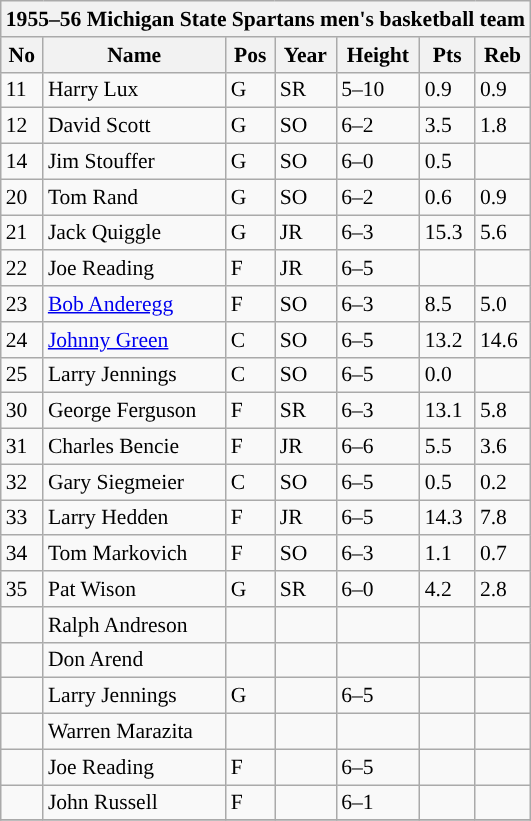<table class="wikitable sortable" style="font-size: 90%" |->
<tr>
<th colspan=9 style=>1955–56 Michigan State Spartans men's basketball team</th>
</tr>
<tr>
<th style="background:#">No</th>
<th style="background:#">Name</th>
<th style="background:#">Pos</th>
<th style="background:#">Year</th>
<th style="background:#">Height</th>
<th style="background:#">Pts</th>
<th style="background:#">Reb</th>
</tr>
<tr>
<td>11</td>
<td>Harry Lux</td>
<td>G</td>
<td>SR</td>
<td>5–10</td>
<td>0.9</td>
<td>0.9</td>
</tr>
<tr>
<td>12</td>
<td>David Scott</td>
<td>G</td>
<td>SO</td>
<td>6–2</td>
<td>3.5</td>
<td>1.8</td>
</tr>
<tr>
<td>14</td>
<td>Jim Stouffer</td>
<td>G</td>
<td>SO</td>
<td>6–0</td>
<td>0.5</td>
<td></td>
</tr>
<tr>
<td>20</td>
<td>Tom Rand</td>
<td>G</td>
<td>SO</td>
<td>6–2</td>
<td>0.6</td>
<td>0.9</td>
</tr>
<tr>
<td>21</td>
<td>Jack Quiggle</td>
<td>G</td>
<td>JR</td>
<td>6–3</td>
<td>15.3</td>
<td>5.6</td>
</tr>
<tr>
<td>22</td>
<td>Joe Reading</td>
<td>F</td>
<td>JR</td>
<td>6–5</td>
<td></td>
<td></td>
</tr>
<tr>
<td>23</td>
<td><a href='#'>Bob Anderegg</a></td>
<td>F</td>
<td>SO</td>
<td>6–3</td>
<td>8.5</td>
<td>5.0</td>
</tr>
<tr>
<td>24</td>
<td><a href='#'>Johnny Green</a></td>
<td>C</td>
<td>SO</td>
<td>6–5</td>
<td>13.2</td>
<td>14.6</td>
</tr>
<tr>
<td>25</td>
<td>Larry Jennings</td>
<td>C</td>
<td>SO</td>
<td>6–5</td>
<td>0.0</td>
<td></td>
</tr>
<tr>
<td>30</td>
<td>George Ferguson</td>
<td>F</td>
<td>SR</td>
<td>6–3</td>
<td>13.1</td>
<td>5.8</td>
</tr>
<tr>
<td>31</td>
<td>Charles Bencie</td>
<td>F</td>
<td>JR</td>
<td>6–6</td>
<td>5.5</td>
<td>3.6</td>
</tr>
<tr>
<td>32</td>
<td>Gary Siegmeier</td>
<td>C</td>
<td>SO</td>
<td>6–5</td>
<td>0.5</td>
<td>0.2</td>
</tr>
<tr>
<td>33</td>
<td>Larry Hedden</td>
<td>F</td>
<td>JR</td>
<td>6–5</td>
<td>14.3</td>
<td>7.8</td>
</tr>
<tr>
<td>34</td>
<td>Tom Markovich</td>
<td>F</td>
<td>SO</td>
<td>6–3</td>
<td>1.1</td>
<td>0.7</td>
</tr>
<tr>
<td>35</td>
<td>Pat Wison</td>
<td>G</td>
<td>SR</td>
<td>6–0</td>
<td>4.2</td>
<td>2.8</td>
</tr>
<tr>
<td></td>
<td>Ralph Andreson</td>
<td></td>
<td></td>
<td></td>
<td></td>
<td></td>
</tr>
<tr>
<td></td>
<td>Don Arend</td>
<td></td>
<td></td>
<td></td>
<td></td>
<td></td>
</tr>
<tr>
<td></td>
<td>Larry Jennings</td>
<td>G</td>
<td></td>
<td>6–5</td>
<td></td>
<td></td>
</tr>
<tr>
<td></td>
<td>Warren Marazita</td>
<td></td>
<td></td>
<td></td>
<td></td>
<td></td>
</tr>
<tr>
<td></td>
<td>Joe Reading</td>
<td>F</td>
<td></td>
<td>6–5</td>
<td></td>
<td></td>
</tr>
<tr>
<td></td>
<td>John Russell</td>
<td>F</td>
<td></td>
<td>6–1</td>
<td></td>
<td></td>
</tr>
<tr>
</tr>
</table>
